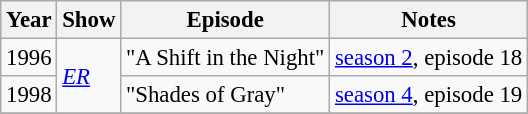<table class="wikitable" style="font-size: 95%;">
<tr>
<th>Year</th>
<th>Show</th>
<th>Episode</th>
<th>Notes</th>
</tr>
<tr>
<td>1996</td>
<td rowspan=2><em><a href='#'>ER</a></em></td>
<td>"A Shift in the Night"</td>
<td><a href='#'>season 2</a>, episode 18</td>
</tr>
<tr>
<td>1998</td>
<td>"Shades of Gray"</td>
<td><a href='#'>season 4</a>, episode 19</td>
</tr>
<tr>
</tr>
</table>
